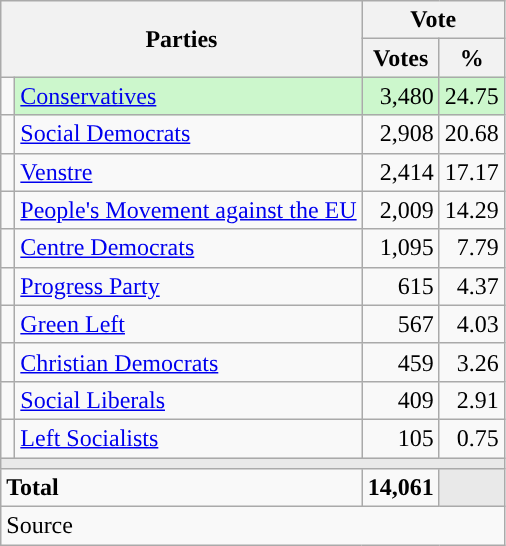<table class="wikitable" style="text-align:right;">
<tr>
<th style="text-align:centre;" rowspan="2" colspan="2" width="225">Parties</th>
<th colspan="3">Vote</th>
</tr>
<tr>
<th width="15">Votes</th>
<th width="15">%</th>
</tr>
<tr>
<td width="2" style="color:inherit;background:"></td>
<td bgcolor=#ccf7cc   align="left"><a href='#'>Conservatives</a></td>
<td bgcolor=#ccf7cc>3,480</td>
<td bgcolor=#ccf7cc>24.75</td>
</tr>
<tr>
<td width="2" style="color:inherit;background:"></td>
<td align="left"><a href='#'>Social Democrats</a></td>
<td>2,908</td>
<td>20.68</td>
</tr>
<tr>
<td width="2" style="color:inherit;background:"></td>
<td align="left"><a href='#'>Venstre</a></td>
<td>2,414</td>
<td>17.17</td>
</tr>
<tr>
<td width="2" style="color:inherit;background:"></td>
<td align="left"><a href='#'>People's Movement against the EU</a></td>
<td>2,009</td>
<td>14.29</td>
</tr>
<tr>
<td width="2" style="color:inherit;background:"></td>
<td align="left"><a href='#'>Centre Democrats</a></td>
<td>1,095</td>
<td>7.79</td>
</tr>
<tr>
<td width="2" style="color:inherit;background:"></td>
<td align="left"><a href='#'>Progress Party</a></td>
<td>615</td>
<td>4.37</td>
</tr>
<tr>
<td width="2" style="color:inherit;background:"></td>
<td align="left"><a href='#'>Green Left</a></td>
<td>567</td>
<td>4.03</td>
</tr>
<tr>
<td width="2" style="color:inherit;background:"></td>
<td align="left"><a href='#'>Christian Democrats</a></td>
<td>459</td>
<td>3.26</td>
</tr>
<tr>
<td width="2" style="color:inherit;background:"></td>
<td align="left"><a href='#'>Social Liberals</a></td>
<td>409</td>
<td>2.91</td>
</tr>
<tr>
<td width="2" style="color:inherit;background:"></td>
<td align="left"><a href='#'>Left Socialists</a></td>
<td>105</td>
<td>0.75</td>
</tr>
<tr>
<td colspan="7" bgcolor="#E9E9E9"></td>
</tr>
<tr>
<td align="left" colspan="2"><strong>Total</strong></td>
<td><strong>14,061</strong></td>
<td bgcolor="#E9E9E9" colspan="2"></td>
</tr>
<tr>
<td align="left" colspan="6">Source</td>
</tr>
</table>
